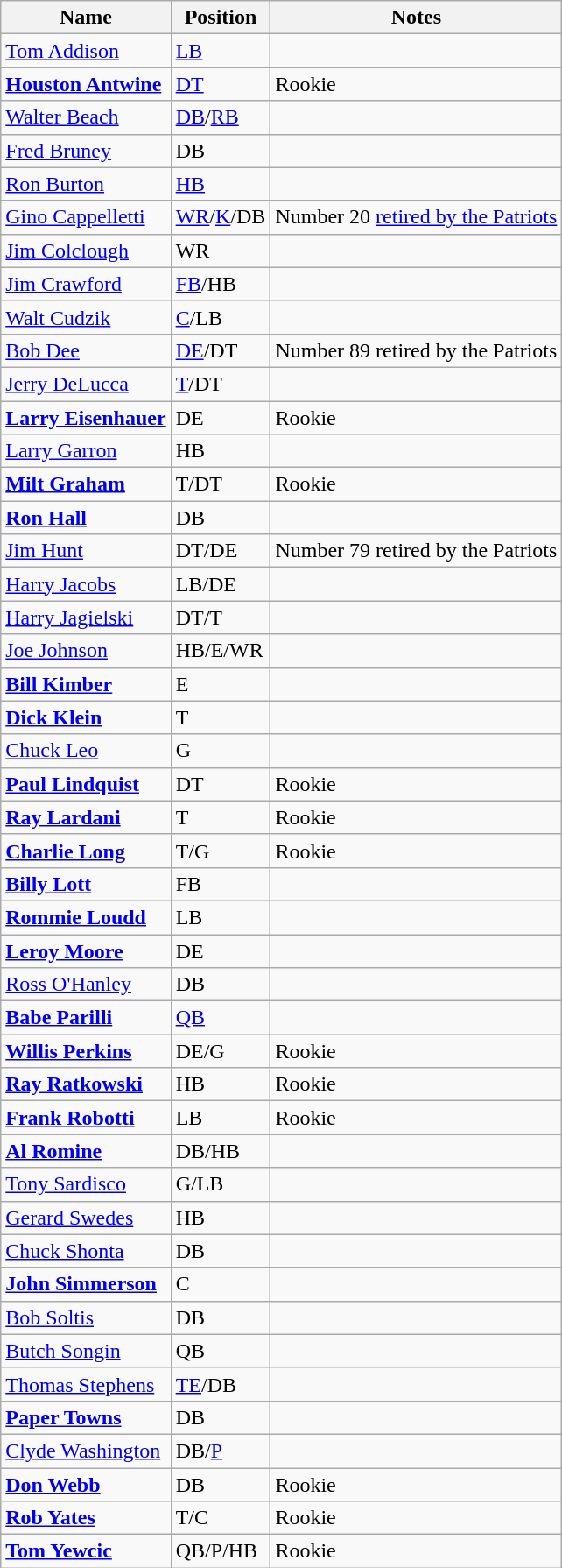<table class="wikitable">
<tr>
<th>Name</th>
<th>Position</th>
<th>Notes</th>
</tr>
<tr>
<td><a href='#'>Tom Addison</a></td>
<td><a href='#'>LB</a></td>
<td></td>
</tr>
<tr>
<td><strong><a href='#'>Houston Antwine</a></strong></td>
<td><a href='#'>DT</a></td>
<td>Rookie</td>
</tr>
<tr>
<td><a href='#'>Walter Beach</a></td>
<td><a href='#'>DB</a>/<a href='#'>RB</a></td>
<td></td>
</tr>
<tr>
<td><a href='#'>Fred Bruney</a></td>
<td>DB</td>
<td></td>
</tr>
<tr>
<td><a href='#'>Ron Burton</a></td>
<td><a href='#'>HB</a></td>
<td></td>
</tr>
<tr>
<td><a href='#'>Gino Cappelletti</a></td>
<td><a href='#'>WR</a>/<a href='#'>K</a>/DB</td>
<td>Number 20 <a href='#'>retired by the Patriots</a></td>
</tr>
<tr>
<td><a href='#'>Jim Colclough</a></td>
<td>WR</td>
<td></td>
</tr>
<tr>
<td><a href='#'>Jim Crawford</a></td>
<td><a href='#'>FB</a>/HB</td>
<td></td>
</tr>
<tr>
<td><a href='#'>Walt Cudzik</a></td>
<td><a href='#'>C</a>/LB</td>
<td></td>
</tr>
<tr>
<td><a href='#'>Bob Dee</a></td>
<td><a href='#'>DE</a>/DT</td>
<td>Number 89 retired by the Patriots</td>
</tr>
<tr>
<td><a href='#'>Jerry DeLucca</a></td>
<td><a href='#'>T</a>/DT</td>
<td></td>
</tr>
<tr>
<td><strong><a href='#'>Larry Eisenhauer</a></strong></td>
<td>DE</td>
<td>Rookie</td>
</tr>
<tr>
<td><a href='#'>Larry Garron</a></td>
<td>HB</td>
<td></td>
</tr>
<tr>
<td><strong><a href='#'>Milt Graham</a></strong></td>
<td>T/DT</td>
<td>Rookie</td>
</tr>
<tr>
<td><strong><a href='#'>Ron Hall</a></strong></td>
<td>DB</td>
<td></td>
</tr>
<tr>
<td><a href='#'>Jim Hunt</a></td>
<td>DT/DE</td>
<td>Number 79 retired by the Patriots</td>
</tr>
<tr>
<td><a href='#'>Harry Jacobs</a></td>
<td>LB/DE</td>
<td></td>
</tr>
<tr>
<td><a href='#'>Harry Jagielski</a></td>
<td>DT/T</td>
<td></td>
</tr>
<tr>
<td><a href='#'>Joe Johnson</a></td>
<td>HB/E/WR</td>
<td></td>
</tr>
<tr>
<td><strong><a href='#'>Bill Kimber</a></strong></td>
<td>E</td>
<td></td>
</tr>
<tr>
<td><strong><a href='#'>Dick Klein</a></strong></td>
<td>T</td>
<td></td>
</tr>
<tr>
<td><a href='#'>Chuck Leo</a></td>
<td>G</td>
<td></td>
</tr>
<tr>
<td><strong><a href='#'>Paul Lindquist</a></strong></td>
<td>DT</td>
<td>Rookie</td>
</tr>
<tr>
<td><strong><a href='#'>Ray Lardani</a></strong></td>
<td>T</td>
<td>Rookie</td>
</tr>
<tr>
<td><strong><a href='#'>Charlie Long</a></strong></td>
<td>T/G</td>
<td>Rookie</td>
</tr>
<tr>
<td><strong><a href='#'>Billy Lott</a></strong></td>
<td>FB</td>
<td></td>
</tr>
<tr>
<td><strong><a href='#'>Rommie Loudd</a></strong></td>
<td>LB</td>
<td></td>
</tr>
<tr>
<td><strong><a href='#'>Leroy Moore</a></strong></td>
<td>DE</td>
<td></td>
</tr>
<tr>
<td><a href='#'>Ross O'Hanley</a></td>
<td>DB</td>
<td></td>
</tr>
<tr>
<td><strong><a href='#'>Babe Parilli</a></strong></td>
<td><a href='#'>QB</a></td>
<td></td>
</tr>
<tr>
<td><strong><a href='#'>Willis Perkins</a></strong></td>
<td>DE/G</td>
<td>Rookie</td>
</tr>
<tr>
<td><strong><a href='#'>Ray Ratkowski</a></strong></td>
<td>HB</td>
<td>Rookie</td>
</tr>
<tr>
<td><strong><a href='#'>Frank Robotti</a></strong></td>
<td>LB</td>
<td>Rookie</td>
</tr>
<tr>
<td><strong><a href='#'>Al Romine</a></strong></td>
<td>DB/HB</td>
<td></td>
</tr>
<tr>
<td><a href='#'>Tony Sardisco</a></td>
<td>G/LB</td>
<td></td>
</tr>
<tr>
<td><a href='#'>Gerard Swedes</a></td>
<td>HB</td>
<td></td>
</tr>
<tr>
<td><a href='#'>Chuck Shonta</a></td>
<td>DB</td>
<td></td>
</tr>
<tr>
<td><strong><a href='#'>John Simmerson</a></strong></td>
<td>C</td>
<td></td>
</tr>
<tr>
<td><a href='#'>Bob Soltis</a></td>
<td>DB</td>
<td></td>
</tr>
<tr>
<td><a href='#'>Butch Songin</a></td>
<td>QB</td>
<td></td>
</tr>
<tr>
<td><a href='#'>Thomas Stephens</a></td>
<td><a href='#'>TE</a>/DB</td>
<td></td>
</tr>
<tr>
<td><strong><a href='#'>Paper Towns</a></strong></td>
<td>DB</td>
<td></td>
</tr>
<tr>
<td><a href='#'>Clyde Washington</a></td>
<td>DB/<a href='#'>P</a></td>
<td></td>
</tr>
<tr>
<td><strong><a href='#'>Don Webb</a></strong></td>
<td>DB</td>
<td>Rookie</td>
</tr>
<tr>
<td><strong><a href='#'>Rob Yates</a></strong></td>
<td>T/C</td>
<td>Rookie</td>
</tr>
<tr>
<td><strong><a href='#'>Tom Yewcic</a></strong></td>
<td>QB/P/HB</td>
<td>Rookie</td>
</tr>
</table>
